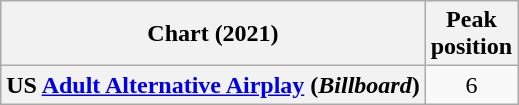<table class="wikitable plainrowheaders" style="text-align:center">
<tr>
<th>Chart (2021)</th>
<th>Peak<br>position</th>
</tr>
<tr>
<th scope="row">US <a href='#'>Adult Alternative Airplay</a> (<em>Billboard</em>)</th>
<td>6</td>
</tr>
</table>
